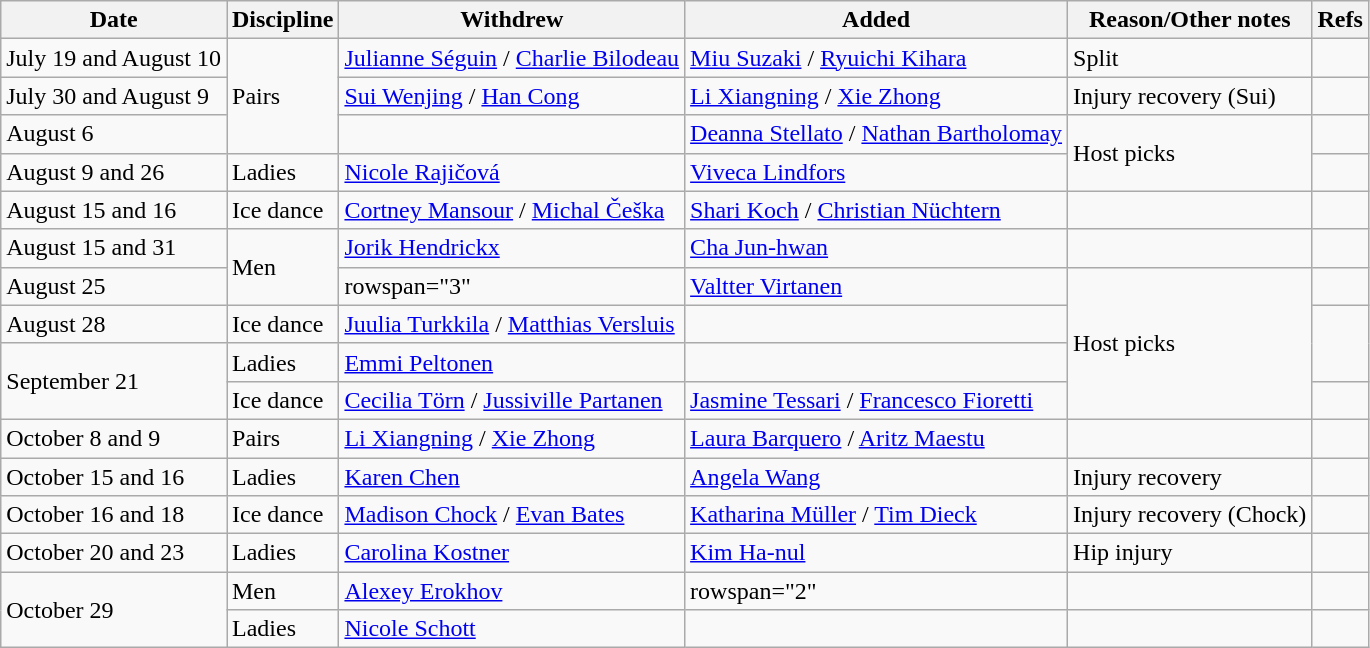<table class="wikitable sortable">
<tr>
<th>Date</th>
<th>Discipline</th>
<th>Withdrew</th>
<th>Added</th>
<th>Reason/Other notes</th>
<th>Refs</th>
</tr>
<tr>
<td>July 19 and August 10</td>
<td rowspan="3">Pairs</td>
<td> <a href='#'>Julianne Séguin</a> / <a href='#'>Charlie Bilodeau</a></td>
<td> <a href='#'>Miu Suzaki</a> / <a href='#'>Ryuichi Kihara</a></td>
<td>Split</td>
<td></td>
</tr>
<tr>
<td>July 30 and August 9</td>
<td> <a href='#'>Sui Wenjing</a> / <a href='#'>Han Cong</a></td>
<td> <a href='#'>Li Xiangning</a> / <a href='#'>Xie Zhong</a></td>
<td>Injury recovery (Sui)</td>
<td></td>
</tr>
<tr>
<td>August 6</td>
<td></td>
<td> <a href='#'>Deanna Stellato</a> / <a href='#'>Nathan Bartholomay</a></td>
<td rowspan="2">Host picks</td>
<td></td>
</tr>
<tr>
<td>August 9 and 26</td>
<td>Ladies</td>
<td> <a href='#'>Nicole Rajičová</a></td>
<td> <a href='#'>Viveca Lindfors</a></td>
<td></td>
</tr>
<tr>
<td>August 15 and 16</td>
<td>Ice dance</td>
<td> <a href='#'>Cortney Mansour</a> / <a href='#'>Michal Češka</a></td>
<td> <a href='#'>Shari Koch</a> / <a href='#'>Christian Nüchtern</a></td>
<td></td>
<td></td>
</tr>
<tr>
<td>August 15 and 31</td>
<td rowspan="2">Men</td>
<td> <a href='#'>Jorik Hendrickx</a></td>
<td> <a href='#'>Cha Jun-hwan</a></td>
<td></td>
<td></td>
</tr>
<tr>
<td>August 25</td>
<td>rowspan="3" </td>
<td> <a href='#'>Valtter Virtanen</a></td>
<td rowspan="4">Host picks</td>
<td></td>
</tr>
<tr>
<td>August 28</td>
<td>Ice dance</td>
<td> <a href='#'>Juulia Turkkila</a> / <a href='#'>Matthias Versluis</a></td>
<td></td>
</tr>
<tr>
<td rowspan=2>September 21</td>
<td>Ladies</td>
<td> <a href='#'>Emmi Peltonen</a></td>
<td></td>
</tr>
<tr>
<td>Ice dance</td>
<td> <a href='#'>Cecilia Törn</a> / <a href='#'>Jussiville Partanen</a></td>
<td> <a href='#'>Jasmine Tessari</a> / <a href='#'>Francesco Fioretti</a></td>
<td></td>
</tr>
<tr>
<td>October 8 and 9</td>
<td>Pairs</td>
<td> <a href='#'>Li Xiangning</a> / <a href='#'>Xie Zhong</a></td>
<td> <a href='#'>Laura Barquero</a> / <a href='#'>Aritz Maestu</a></td>
<td></td>
<td></td>
</tr>
<tr>
<td>October 15 and 16</td>
<td>Ladies</td>
<td> <a href='#'>Karen Chen</a></td>
<td> <a href='#'>Angela Wang</a></td>
<td>Injury recovery</td>
<td></td>
</tr>
<tr>
<td>October 16 and 18</td>
<td>Ice dance</td>
<td> <a href='#'>Madison Chock</a> / <a href='#'>Evan Bates</a></td>
<td> <a href='#'>Katharina Müller</a> / <a href='#'>Tim Dieck</a></td>
<td>Injury recovery (Chock)</td>
<td></td>
</tr>
<tr>
<td>October 20 and 23</td>
<td>Ladies</td>
<td> <a href='#'>Carolina Kostner</a></td>
<td> <a href='#'>Kim Ha-nul</a></td>
<td>Hip injury</td>
<td></td>
</tr>
<tr>
<td rowspan=2>October 29</td>
<td>Men</td>
<td> <a href='#'>Alexey Erokhov</a></td>
<td>rowspan="2" </td>
<td></td>
<td></td>
</tr>
<tr>
<td>Ladies</td>
<td> <a href='#'>Nicole Schott</a></td>
<td></td>
<td></td>
</tr>
</table>
